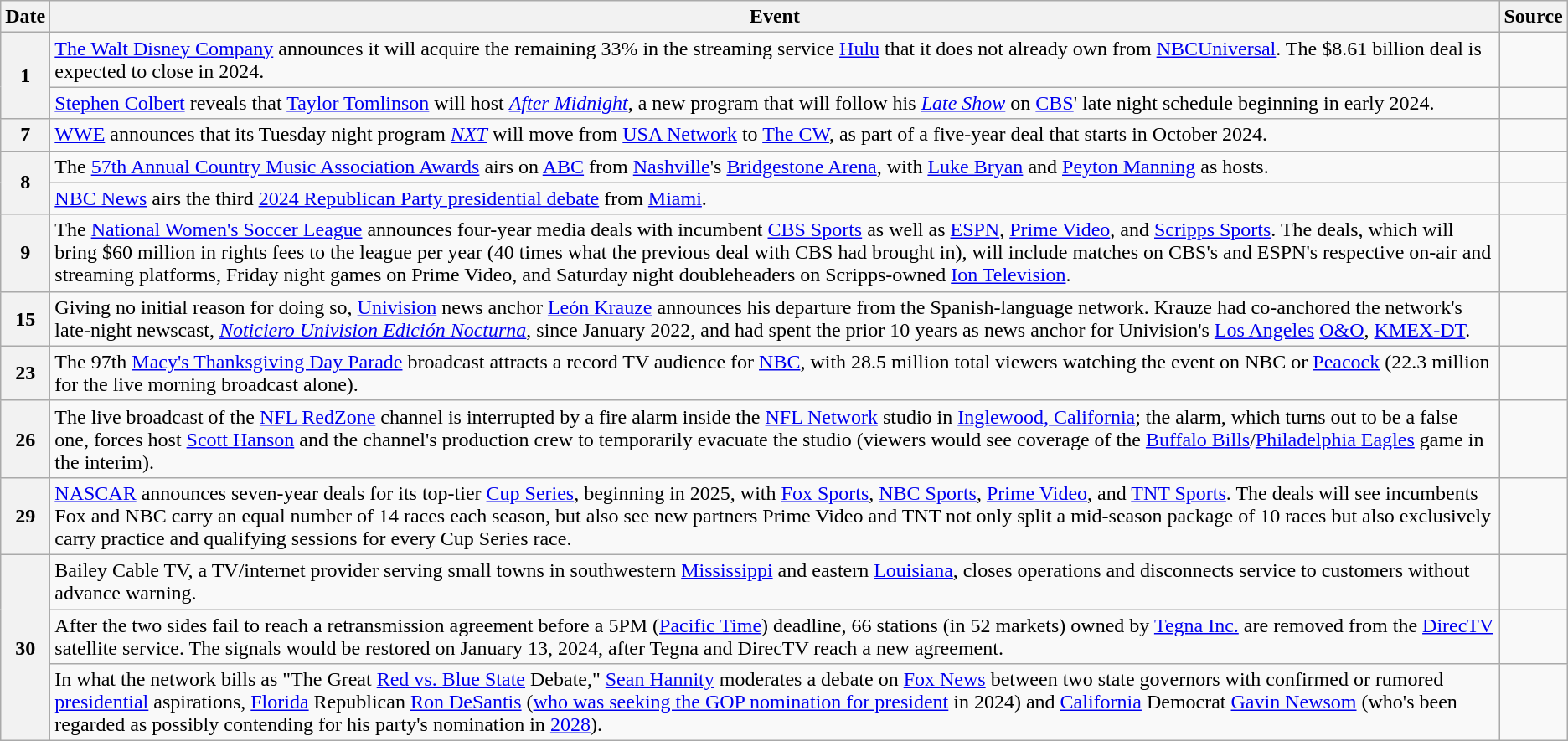<table class="wikitable">
<tr>
<th>Date</th>
<th>Event</th>
<th>Source</th>
</tr>
<tr>
<th rowspan="2">1</th>
<td><a href='#'>The Walt Disney Company</a> announces it will acquire the remaining 33% in the streaming service <a href='#'>Hulu</a> that it does not already own from <a href='#'>NBCUniversal</a>. The $8.61 billion deal is expected to close in 2024.</td>
<td></td>
</tr>
<tr>
<td><a href='#'>Stephen Colbert</a> reveals that <a href='#'>Taylor Tomlinson</a> will host <em><a href='#'>After Midnight</a></em>, a new program that will follow his <em><a href='#'>Late Show</a></em> on <a href='#'>CBS</a>' late night schedule beginning in early 2024.</td>
<td></td>
</tr>
<tr>
<th>7</th>
<td><a href='#'>WWE</a> announces that its Tuesday night program <em><a href='#'>NXT</a></em> will move from <a href='#'>USA Network</a> to <a href='#'>The CW</a>, as part of a five-year deal that starts in October 2024.</td>
<td></td>
</tr>
<tr>
<th rowspan="2">8</th>
<td>The <a href='#'>57th Annual Country Music Association Awards</a> airs on <a href='#'>ABC</a> from <a href='#'>Nashville</a>'s <a href='#'>Bridgestone Arena</a>, with <a href='#'>Luke Bryan</a> and <a href='#'>Peyton Manning</a> as hosts.</td>
<td></td>
</tr>
<tr>
<td><a href='#'>NBC News</a> airs the third <a href='#'>2024 Republican Party presidential debate</a> from <a href='#'>Miami</a>.</td>
<td></td>
</tr>
<tr>
<th>9</th>
<td>The <a href='#'>National Women's Soccer League</a> announces four-year media deals with incumbent <a href='#'>CBS Sports</a> as well as <a href='#'>ESPN</a>, <a href='#'>Prime Video</a>, and <a href='#'>Scripps Sports</a>. The deals, which will bring $60 million in rights fees to the league per year (40 times what the previous deal with CBS had brought in), will include matches on CBS's and ESPN's respective on-air and streaming platforms, Friday night games on Prime Video, and Saturday night doubleheaders on Scripps-owned <a href='#'>Ion Television</a>.</td>
<td></td>
</tr>
<tr>
<th>15</th>
<td>Giving no initial reason for doing so, <a href='#'>Univision</a> news anchor <a href='#'>León Krauze</a> announces his departure from the Spanish-language network. Krauze had co-anchored the network's late-night newscast, <em><a href='#'>Noticiero Univision Edición Nocturna</a></em>, since January 2022, and had spent the prior 10 years as news anchor for Univision's <a href='#'>Los Angeles</a> <a href='#'>O&O</a>, <a href='#'>KMEX-DT</a>.</td>
<td></td>
</tr>
<tr>
<th>23</th>
<td>The 97th <a href='#'>Macy's Thanksgiving Day Parade</a> broadcast attracts a record TV audience for <a href='#'>NBC</a>, with 28.5 million total viewers watching the event on NBC or <a href='#'>Peacock</a> (22.3 million for the live morning broadcast alone).</td>
<td></td>
</tr>
<tr>
<th>26</th>
<td>The live broadcast of the <a href='#'>NFL RedZone</a> channel is interrupted by a fire alarm inside the <a href='#'>NFL Network</a> studio in <a href='#'>Inglewood, California</a>; the alarm, which turns out to be a false one, forces host <a href='#'>Scott Hanson</a> and the channel's production crew to temporarily evacuate the studio (viewers would see coverage of the <a href='#'>Buffalo Bills</a>/<a href='#'>Philadelphia Eagles</a> game in the interim).</td>
<td></td>
</tr>
<tr>
<th>29</th>
<td><a href='#'>NASCAR</a> announces seven-year deals for its top-tier <a href='#'>Cup Series</a>, beginning in 2025, with <a href='#'>Fox Sports</a>, <a href='#'>NBC Sports</a>, <a href='#'>Prime Video</a>, and <a href='#'>TNT Sports</a>. The deals will see incumbents Fox and NBC carry an equal number of 14 races each season, but also see new partners Prime Video and TNT not only split a mid-season package of 10 races but also exclusively carry practice and qualifying sessions for every Cup Series race.</td>
<td></td>
</tr>
<tr>
<th rowspan=3>30</th>
<td>Bailey Cable TV, a TV/internet provider serving small towns in southwestern <a href='#'>Mississippi</a> and eastern <a href='#'>Louisiana</a>, closes operations and disconnects service to customers without advance warning.</td>
<td></td>
</tr>
<tr>
<td>After the two sides fail to reach a retransmission agreement before a 5PM (<a href='#'>Pacific Time</a>) deadline, 66 stations (in 52 markets) owned by <a href='#'>Tegna Inc.</a> are removed from the <a href='#'>DirecTV</a> satellite service. The signals would be restored on January 13, 2024, after Tegna and DirecTV reach a new agreement.</td>
<td></td>
</tr>
<tr>
<td>In what the network bills as "The Great <a href='#'>Red vs. Blue State</a> Debate," <a href='#'>Sean Hannity</a> moderates a debate on <a href='#'>Fox News</a> between two state governors with confirmed or rumored <a href='#'>presidential</a> aspirations, <a href='#'>Florida</a> Republican <a href='#'>Ron DeSantis</a> (<a href='#'>who was seeking the GOP nomination for president</a> in 2024) and <a href='#'>California</a> Democrat <a href='#'>Gavin Newsom</a> (who's been regarded as possibly contending for his party's nomination in <a href='#'>2028</a>).</td>
<td></td>
</tr>
</table>
